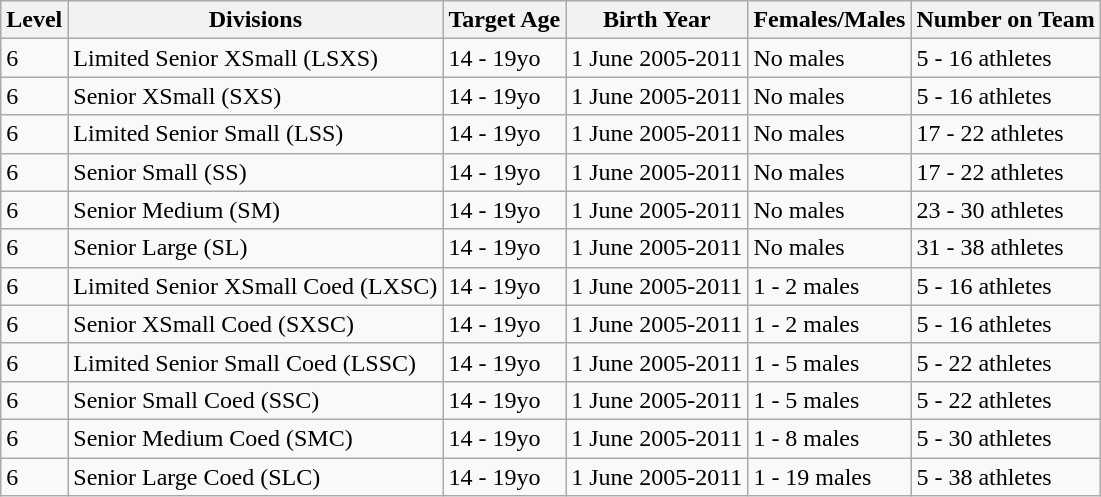<table class="wikitable">
<tr>
<th>Level</th>
<th>Divisions</th>
<th>Target Age</th>
<th>Birth Year</th>
<th>Females/Males</th>
<th>Number on Team</th>
</tr>
<tr>
<td>6</td>
<td>Limited Senior XSmall (LSXS)</td>
<td>14 - 19yo</td>
<td>1 June 2005-2011</td>
<td>No males</td>
<td>5 - 16 athletes</td>
</tr>
<tr>
<td>6</td>
<td>Senior XSmall (SXS)</td>
<td>14 - 19yo</td>
<td>1 June 2005-2011</td>
<td>No males</td>
<td>5 - 16 athletes</td>
</tr>
<tr>
<td>6</td>
<td>Limited Senior Small (LSS)</td>
<td>14 - 19yo</td>
<td>1 June 2005-2011</td>
<td>No males</td>
<td>17 - 22 athletes</td>
</tr>
<tr>
<td>6</td>
<td>Senior Small (SS)</td>
<td>14 - 19yo</td>
<td>1 June 2005-2011</td>
<td>No males</td>
<td>17 - 22 athletes</td>
</tr>
<tr>
<td>6</td>
<td>Senior Medium (SM)</td>
<td>14 - 19yo</td>
<td>1 June 2005-2011</td>
<td>No males</td>
<td>23 - 30 athletes</td>
</tr>
<tr>
<td>6</td>
<td>Senior Large (SL)</td>
<td>14 - 19yo</td>
<td>1 June 2005-2011</td>
<td>No males</td>
<td>31 - 38 athletes</td>
</tr>
<tr>
<td>6</td>
<td>Limited Senior XSmall Coed (LXSC)</td>
<td>14 - 19yo</td>
<td>1 June 2005-2011</td>
<td>1 - 2 males</td>
<td>5 - 16 athletes</td>
</tr>
<tr>
<td>6</td>
<td>Senior XSmall Coed (SXSC)</td>
<td>14 - 19yo</td>
<td>1 June 2005-2011</td>
<td>1 - 2 males</td>
<td>5 - 16 athletes</td>
</tr>
<tr>
<td>6</td>
<td>Limited Senior Small Coed (LSSC)</td>
<td>14 - 19yo</td>
<td>1 June 2005-2011</td>
<td>1 - 5 males</td>
<td>5 - 22 athletes</td>
</tr>
<tr>
<td>6</td>
<td>Senior Small Coed (SSC)</td>
<td>14 - 19yo</td>
<td>1 June 2005-2011</td>
<td>1 - 5 males</td>
<td>5 - 22 athletes</td>
</tr>
<tr>
<td>6</td>
<td>Senior Medium Coed (SMC)</td>
<td>14 - 19yo</td>
<td>1 June 2005-2011</td>
<td>1 - 8 males</td>
<td>5 - 30 athletes</td>
</tr>
<tr>
<td>6</td>
<td>Senior Large Coed (SLC)</td>
<td>14 - 19yo</td>
<td>1 June 2005-2011</td>
<td>1 - 19 males</td>
<td>5 - 38 athletes</td>
</tr>
</table>
